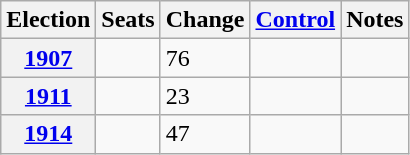<table class=wikitable>
<tr>
<th>Election</th>
<th>Seats</th>
<th>Change</th>
<th><a href='#'>Control</a></th>
<th>Notes</th>
</tr>
<tr>
<th><a href='#'>1907</a></th>
<td></td>
<td> 76</td>
<td></td>
<td></td>
</tr>
<tr>
<th><a href='#'>1911</a></th>
<td></td>
<td> 23</td>
<td></td>
<td></td>
</tr>
<tr>
<th><a href='#'>1914</a></th>
<td></td>
<td> 47</td>
<td></td>
<td></td>
</tr>
</table>
